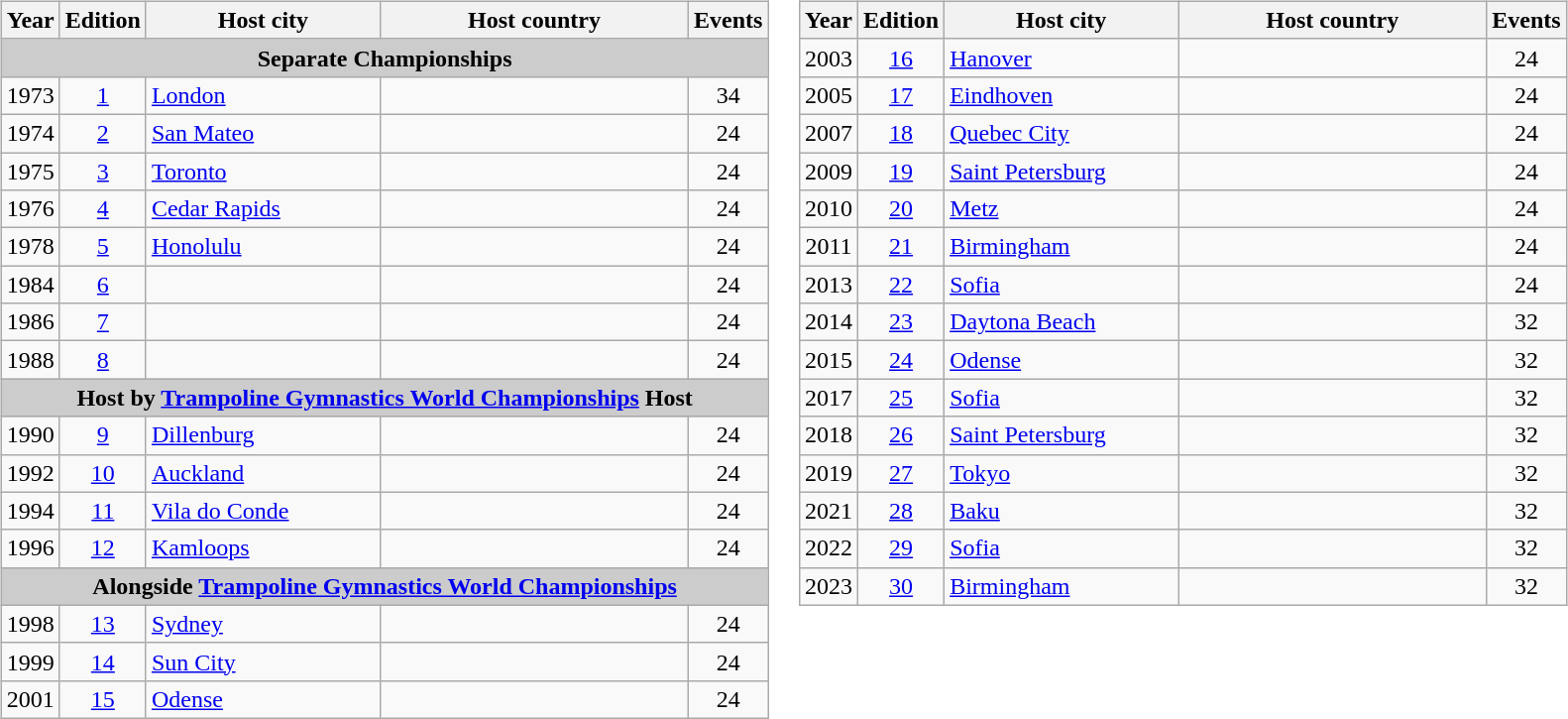<table>
<tr>
<td><br><table class="wikitable" style="font-size:100%">
<tr>
<th width=30>Year</th>
<th width=30>Edition</th>
<th width=150>Host city</th>
<th width=200>Host country</th>
<th width=30>Events</th>
</tr>
<tr>
<td colspan="5" bgcolor="#cccccc"align=center><strong>Separate Championships</strong></td>
</tr>
<tr>
<td align=center>1973</td>
<td align=center><a href='#'>1</a></td>
<td><a href='#'>London</a></td>
<td></td>
<td align=center>34</td>
</tr>
<tr>
<td align=center>1974</td>
<td align=center><a href='#'>2</a></td>
<td><a href='#'>San Mateo</a></td>
<td></td>
<td align=center>24</td>
</tr>
<tr>
<td align=center>1975</td>
<td align=center><a href='#'>3</a></td>
<td><a href='#'>Toronto</a></td>
<td></td>
<td align=center>24</td>
</tr>
<tr>
<td align=center>1976</td>
<td align=center><a href='#'>4</a></td>
<td><a href='#'>Cedar Rapids</a></td>
<td></td>
<td align=center>24</td>
</tr>
<tr>
<td align=center>1978</td>
<td align=center><a href='#'>5</a></td>
<td><a href='#'>Honolulu</a></td>
<td></td>
<td align=center>24</td>
</tr>
<tr>
<td align=center>1984</td>
<td align=center><a href='#'>6</a></td>
<td></td>
<td></td>
<td align=center>24</td>
</tr>
<tr>
<td align=center>1986</td>
<td align=center><a href='#'>7</a></td>
<td></td>
<td></td>
<td align=center>24</td>
</tr>
<tr>
<td align=center>1988</td>
<td align=center><a href='#'>8</a></td>
<td></td>
<td></td>
<td align=center>24</td>
</tr>
<tr>
<td colspan="5" bgcolor="#cccccc"align=center><strong>Host by <a href='#'>Trampoline Gymnastics World Championships</a> Host</strong></td>
</tr>
<tr>
<td align=center>1990</td>
<td align=center><a href='#'>9</a></td>
<td><a href='#'>Dillenburg</a></td>
<td></td>
<td align=center>24</td>
</tr>
<tr>
<td align=center>1992</td>
<td align=center><a href='#'>10</a></td>
<td><a href='#'>Auckland</a></td>
<td></td>
<td align=center>24</td>
</tr>
<tr>
<td align=center>1994</td>
<td align=center><a href='#'>11</a></td>
<td><a href='#'>Vila do Conde</a></td>
<td></td>
<td align=center>24</td>
</tr>
<tr>
<td align=center>1996</td>
<td align=center><a href='#'>12</a></td>
<td><a href='#'>Kamloops</a></td>
<td></td>
<td align=center>24</td>
</tr>
<tr>
<td colspan="5" bgcolor="#cccccc"align=center><strong>Alongside <a href='#'>Trampoline Gymnastics World Championships</a></strong></td>
</tr>
<tr>
<td align=center>1998</td>
<td align=center><a href='#'>13</a></td>
<td><a href='#'>Sydney</a></td>
<td></td>
<td align=center>24</td>
</tr>
<tr>
<td align=center>1999</td>
<td align=center><a href='#'>14</a></td>
<td><a href='#'>Sun City</a></td>
<td></td>
<td align=center>24</td>
</tr>
<tr>
<td align=center>2001</td>
<td align=center><a href='#'>15</a></td>
<td><a href='#'>Odense</a></td>
<td></td>
<td align=center>24</td>
</tr>
</table>
</td>
<td valign=top><br><table class="wikitable" style="font-size:100%">
<tr>
<th width=30>Year</th>
<th width=30>Edition</th>
<th width=150>Host city</th>
<th width=200>Host country</th>
<th width=30>Events</th>
</tr>
<tr>
<td align=center>2003</td>
<td align=center><a href='#'>16</a></td>
<td><a href='#'>Hanover</a></td>
<td></td>
<td align=center>24</td>
</tr>
<tr>
<td align=center>2005</td>
<td align=center><a href='#'>17</a></td>
<td><a href='#'>Eindhoven</a></td>
<td></td>
<td align=center>24</td>
</tr>
<tr>
<td align=center>2007</td>
<td align=center><a href='#'>18</a></td>
<td><a href='#'>Quebec City</a></td>
<td></td>
<td align=center>24</td>
</tr>
<tr>
<td align=center>2009</td>
<td align=center><a href='#'>19</a></td>
<td><a href='#'>Saint Petersburg</a></td>
<td></td>
<td align=center>24</td>
</tr>
<tr>
<td align=center>2010</td>
<td align=center><a href='#'>20</a></td>
<td><a href='#'>Metz</a></td>
<td></td>
<td align=center>24</td>
</tr>
<tr>
<td align=center>2011</td>
<td align=center><a href='#'>21</a></td>
<td><a href='#'>Birmingham</a></td>
<td></td>
<td align=center>24</td>
</tr>
<tr>
<td align=center>2013</td>
<td align=center><a href='#'>22</a></td>
<td><a href='#'>Sofia</a></td>
<td></td>
<td align=center>24</td>
</tr>
<tr>
<td align=center>2014</td>
<td align=center><a href='#'>23</a></td>
<td><a href='#'>Daytona Beach</a></td>
<td></td>
<td align=center>32</td>
</tr>
<tr>
<td align=center>2015</td>
<td align=center><a href='#'>24</a></td>
<td><a href='#'>Odense</a></td>
<td></td>
<td align=center>32</td>
</tr>
<tr>
<td align=center>2017</td>
<td align=center><a href='#'>25</a></td>
<td><a href='#'>Sofia</a></td>
<td></td>
<td align=center>32</td>
</tr>
<tr>
<td align=center>2018</td>
<td align=center><a href='#'>26</a></td>
<td><a href='#'>Saint Petersburg</a></td>
<td></td>
<td align=center>32</td>
</tr>
<tr>
<td align=center>2019</td>
<td align=center><a href='#'>27</a></td>
<td><a href='#'>Tokyo</a></td>
<td></td>
<td align=center>32</td>
</tr>
<tr>
<td align=center>2021</td>
<td align=center><a href='#'>28</a></td>
<td><a href='#'>Baku</a></td>
<td></td>
<td align=center>32</td>
</tr>
<tr>
<td align=center>2022</td>
<td align=center><a href='#'>29</a></td>
<td><a href='#'>Sofia</a></td>
<td></td>
<td align=center>32</td>
</tr>
<tr>
<td align=center>2023</td>
<td align=center><a href='#'>30</a></td>
<td><a href='#'>Birmingham</a></td>
<td></td>
<td align=center>32</td>
</tr>
</table>
</td>
</tr>
</table>
